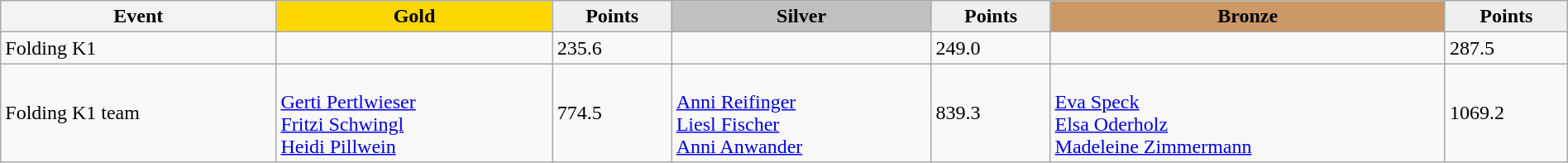<table class="wikitable" width=100%>
<tr>
<th>Event</th>
<td align=center bgcolor="gold"><strong>Gold</strong></td>
<td align=center bgcolor="EFEFEF"><strong>Points</strong></td>
<td align=center bgcolor="silver"><strong>Silver</strong></td>
<td align=center bgcolor="EFEFEF"><strong>Points</strong></td>
<td align=center bgcolor="CC9966"><strong>Bronze</strong></td>
<td align=center bgcolor="EFEFEF"><strong>Points</strong></td>
</tr>
<tr>
<td>Folding K1</td>
<td></td>
<td>235.6</td>
<td></td>
<td>249.0</td>
<td></td>
<td>287.5</td>
</tr>
<tr>
<td>Folding K1 team</td>
<td><br><a href='#'>Gerti Pertlwieser</a><br><a href='#'>Fritzi Schwingl</a><br><a href='#'>Heidi Pillwein</a></td>
<td>774.5</td>
<td><br><a href='#'>Anni Reifinger</a><br><a href='#'>Liesl Fischer</a><br><a href='#'>Anni Anwander</a></td>
<td>839.3</td>
<td><br><a href='#'>Eva Speck</a><br><a href='#'>Elsa Oderholz</a><br><a href='#'>Madeleine Zimmermann</a></td>
<td>1069.2</td>
</tr>
</table>
